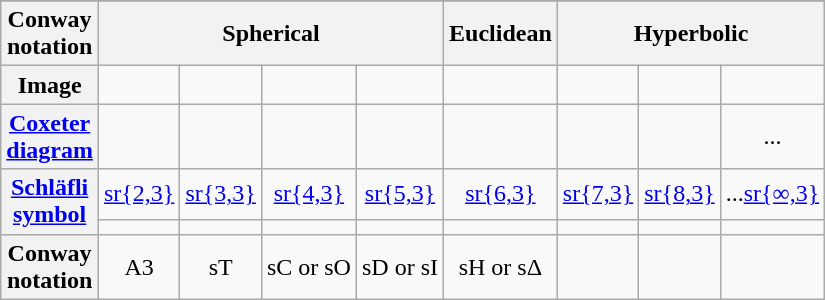<table class=wikitable>
<tr>
</tr>
<tr align=center>
<th>Conway<br>notation</th>
<th colspan=4>Spherical</th>
<th>Euclidean</th>
<th colspan=3>Hyperbolic</th>
</tr>
<tr>
<th>Image</th>
<td></td>
<td></td>
<td></td>
<td></td>
<td></td>
<td></td>
<td></td>
<td></td>
</tr>
<tr align=center>
<th><a href='#'>Coxeter<br>diagram</a></th>
<td></td>
<td></td>
<td></td>
<td></td>
<td></td>
<td></td>
<td></td>
<td>...</td>
</tr>
<tr align=center>
<th rowspan=2><a href='#'>Schläfli<br>symbol</a></th>
<td><a href='#'>sr{2,3}</a></td>
<td><a href='#'>sr{3,3}</a></td>
<td><a href='#'>sr{4,3}</a></td>
<td><a href='#'>sr{5,3}</a></td>
<td><a href='#'>sr{6,3}</a></td>
<td><a href='#'>sr{7,3}</a></td>
<td><a href='#'>sr{8,3}</a></td>
<td>...<a href='#'>sr{∞,3}</a></td>
</tr>
<tr align=center>
<td></td>
<td></td>
<td></td>
<td></td>
<td></td>
<td></td>
<td></td>
<td></td>
</tr>
<tr align=center>
<th>Conway<br>notation</th>
<td>A3</td>
<td>sT</td>
<td>sC or sO</td>
<td>sD or sI</td>
<td>sΗ or sΔ</td>
<td></td>
<td></td>
<td></td>
</tr>
</table>
